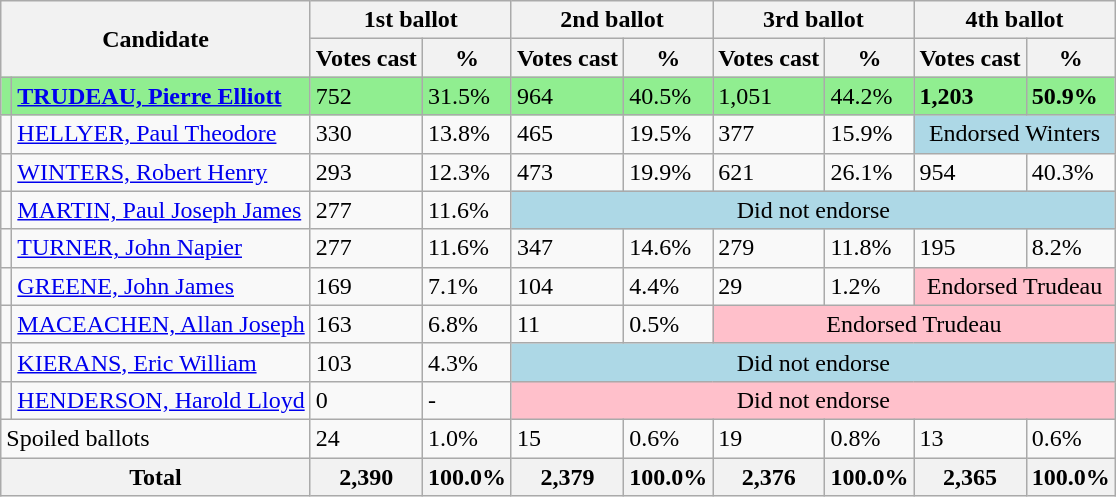<table class="wikitable">
<tr>
<th rowspan="2" colspan="2">Candidate</th>
<th colspan="2">1st ballot</th>
<th colspan="2">2nd ballot</th>
<th colspan="2">3rd ballot</th>
<th colspan="2">4th ballot</th>
</tr>
<tr>
<th>Votes cast</th>
<th>%</th>
<th>Votes cast</th>
<th>%</th>
<th>Votes cast</th>
<th>%</th>
<th>Votes cast</th>
<th>%</th>
</tr>
<tr style="background:lightgreen;">
<td></td>
<td><strong><a href='#'>TRUDEAU, Pierre Elliott</a></strong></td>
<td>752</td>
<td>31.5%</td>
<td>964</td>
<td>40.5%</td>
<td>1,051</td>
<td>44.2%</td>
<td><strong>1,203</strong></td>
<td><strong>50.9%</strong></td>
</tr>
<tr>
<td></td>
<td><a href='#'>HELLYER, Paul Theodore</a></td>
<td>330</td>
<td>13.8%</td>
<td>465</td>
<td>19.5%</td>
<td>377</td>
<td>15.9%</td>
<td style="text-align:center; background:lightblue;" colspan="2">Endorsed Winters</td>
</tr>
<tr>
<td></td>
<td><a href='#'>WINTERS, Robert Henry</a></td>
<td>293</td>
<td>12.3%</td>
<td>473</td>
<td>19.9%</td>
<td>621</td>
<td>26.1%</td>
<td>954</td>
<td>40.3%</td>
</tr>
<tr>
<td></td>
<td><a href='#'>MARTIN, Paul Joseph James</a></td>
<td>277</td>
<td>11.6%</td>
<td style="text-align:center; background:lightblue;" colspan="6">Did not endorse</td>
</tr>
<tr>
<td></td>
<td><a href='#'>TURNER, John Napier</a></td>
<td>277</td>
<td>11.6%</td>
<td>347</td>
<td>14.6%</td>
<td>279</td>
<td>11.8%</td>
<td>195</td>
<td>8.2%</td>
</tr>
<tr>
<td></td>
<td><a href='#'>GREENE, John James</a></td>
<td>169</td>
<td>7.1%</td>
<td>104</td>
<td>4.4%</td>
<td>29</td>
<td>1.2%</td>
<td style="text-align:center; background:pink;" colspan="2">Endorsed Trudeau</td>
</tr>
<tr>
<td></td>
<td><a href='#'>MACEACHEN, Allan Joseph</a></td>
<td>163</td>
<td>6.8%</td>
<td>11</td>
<td>0.5%</td>
<td style="text-align:center; background:pink;" colspan="4">Endorsed Trudeau</td>
</tr>
<tr>
<td></td>
<td><a href='#'>KIERANS, Eric William</a></td>
<td>103</td>
<td>4.3%</td>
<td style="text-align:center; background:lightblue;" colspan="6">Did not endorse</td>
</tr>
<tr>
<td></td>
<td><a href='#'>HENDERSON, Harold Lloyd</a></td>
<td>0</td>
<td>-</td>
<td style="text-align:center; background:pink;" colspan="6">Did not endorse</td>
</tr>
<tr>
<td colspan="2">Spoiled ballots</td>
<td>24</td>
<td>1.0%</td>
<td>15</td>
<td>0.6%</td>
<td>19</td>
<td>0.8%</td>
<td>13</td>
<td>0.6%</td>
</tr>
<tr>
<th colspan="2">Total</th>
<th>2,390</th>
<th>100.0%</th>
<th>2,379</th>
<th>100.0%</th>
<th>2,376</th>
<th>100.0%</th>
<th>2,365</th>
<th>100.0%</th>
</tr>
</table>
